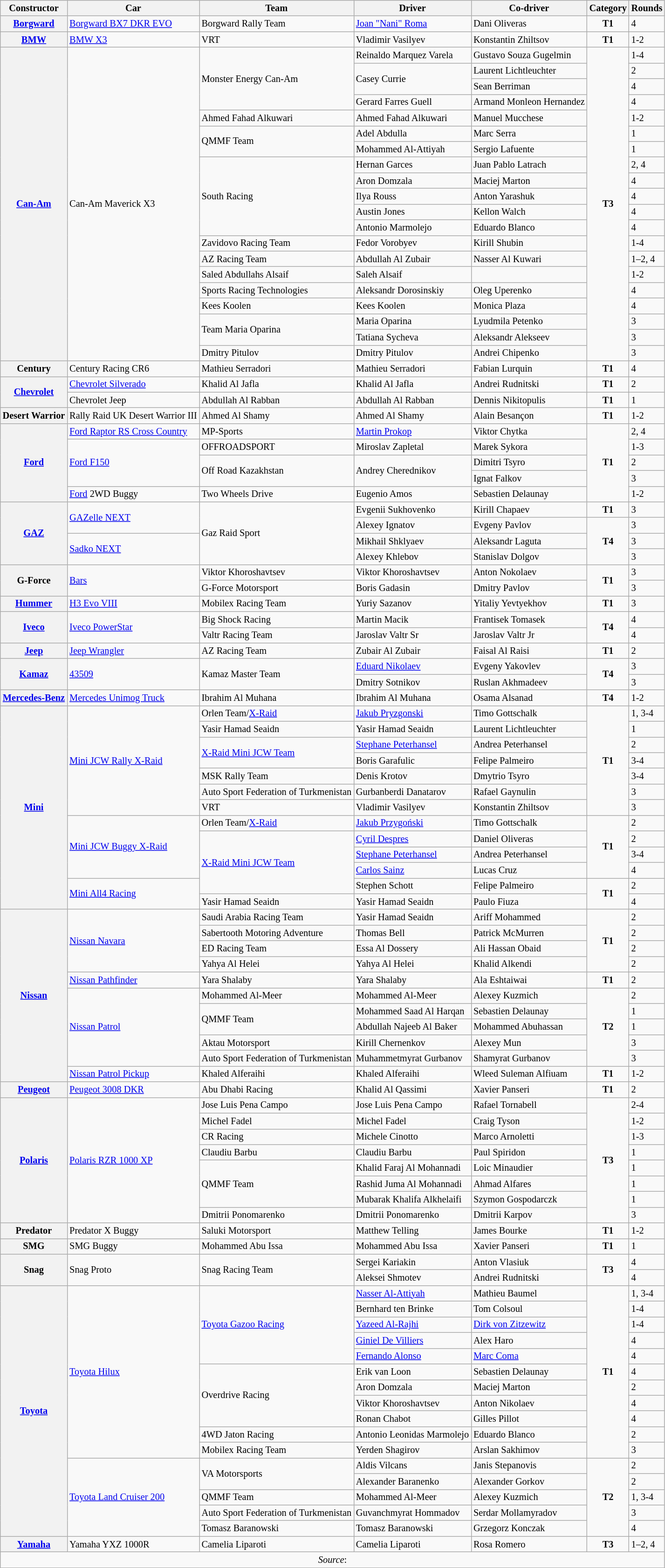<table class="wikitable" style="font-size: 85%">
<tr>
<th>Constructor</th>
<th>Car</th>
<th>Team</th>
<th>Driver</th>
<th>Co-driver</th>
<th>Category</th>
<th>Rounds</th>
</tr>
<tr>
<th rowspan=1><a href='#'>Borgward</a></th>
<td><a href='#'>Borgward BX7 DKR EVO</a></td>
<td> Borgward Rally Team</td>
<td> <a href='#'>Joan "Nani" Roma</a></td>
<td> Dani Oliveras</td>
<td rowspan=1 align="center"><strong><span>T1</span></strong></td>
<td>4</td>
</tr>
<tr>
<th rowspan=1><a href='#'>BMW</a></th>
<td><a href='#'>BMW X3</a></td>
<td> VRT</td>
<td> Vladimir Vasilyev</td>
<td> Konstantin Zhiltsov</td>
<td rowspan=1 align="center"><strong><span>T1</span></strong></td>
<td>1-2</td>
</tr>
<tr>
<th rowspan=20><a href='#'>Can-Am</a></th>
<td rowspan=20>Can-Am Maverick X3</td>
<td rowspan=4> Monster Energy Can-Am</td>
<td> Reinaldo Marquez Varela</td>
<td> Gustavo Souza Gugelmin</td>
<td rowspan=20 align="center"><strong><span>T3</span></strong></td>
<td>1-4</td>
</tr>
<tr>
<td rowspan=2> Casey Currie</td>
<td> Laurent Lichtleuchter</td>
<td>2</td>
</tr>
<tr>
<td> Sean Berriman</td>
<td>4</td>
</tr>
<tr>
<td> Gerard Farres Guell</td>
<td> Armand Monleon Hernandez</td>
<td>4</td>
</tr>
<tr>
<td> Ahmed Fahad Alkuwari</td>
<td> Ahmed Fahad Alkuwari</td>
<td> Manuel Mucchese</td>
<td>1-2</td>
</tr>
<tr>
<td rowspan=2> QMMF Team</td>
<td> Adel Abdulla</td>
<td> Marc Serra</td>
<td>1</td>
</tr>
<tr>
<td> Mohammed Al-Attiyah</td>
<td> Sergio Lafuente</td>
<td>1</td>
</tr>
<tr>
<td rowspan=5> South Racing</td>
<td> Hernan Garces</td>
<td> Juan Pablo Latrach</td>
<td>2, 4</td>
</tr>
<tr>
<td> Aron Domzala</td>
<td> Maciej Marton</td>
<td>4</td>
</tr>
<tr>
<td> Ilya Rouss</td>
<td> Anton Yarashuk</td>
<td>4</td>
</tr>
<tr>
<td> Austin Jones</td>
<td> Kellon Walch</td>
<td>4</td>
</tr>
<tr>
<td> Antonio Marmolejo</td>
<td> Eduardo Blanco</td>
<td>4</td>
</tr>
<tr>
<td> Zavidovo Racing Team</td>
<td> Fedor Vorobyev</td>
<td> Kirill Shubin</td>
<td>1-4</td>
</tr>
<tr>
<td> AZ Racing Team</td>
<td> Abdullah Al Zubair</td>
<td> Nasser Al Kuwari</td>
<td>1–2, 4</td>
</tr>
<tr>
<td> Saled Abdullahs Alsaif</td>
<td> Saleh Alsaif</td>
<td></td>
<td>1-2</td>
</tr>
<tr>
<td> Sports Racing Technologies</td>
<td> Aleksandr Dorosinskiy</td>
<td> Oleg Uperenko</td>
<td>4</td>
</tr>
<tr>
<td> Kees Koolen</td>
<td> Kees Koolen</td>
<td> Monica Plaza</td>
<td>4</td>
</tr>
<tr>
<td rowspan=2> Team Maria Oparina</td>
<td> Maria Oparina</td>
<td> Lyudmila Petenko</td>
<td>3</td>
</tr>
<tr>
<td> Tatiana Sycheva</td>
<td> Aleksandr Alekseev</td>
<td>3</td>
</tr>
<tr>
<td> Dmitry Pitulov</td>
<td> Dmitry Pitulov</td>
<td> Andrei Chipenko</td>
<td>3</td>
</tr>
<tr>
<th rowspan=1>Century</th>
<td>Century Racing CR6</td>
<td> Mathieu Serradori</td>
<td> Mathieu Serradori</td>
<td> Fabian Lurquin</td>
<td rowspan=1 align="center"><strong><span>T1</span></strong></td>
<td>4</td>
</tr>
<tr>
<th rowspan=2><a href='#'>Chevrolet</a></th>
<td><a href='#'>Chevrolet Silverado</a></td>
<td> Khalid Al Jafla</td>
<td> Khalid Al Jafla</td>
<td> Andrei Rudnitski</td>
<td rowspan=1 align="center"><strong><span>T1</span></strong></td>
<td>2</td>
</tr>
<tr>
<td>Chevrolet Jeep</td>
<td> Abdullah Al Rabban</td>
<td> Abdullah Al Rabban</td>
<td> Dennis Nikitopulis</td>
<td rowspan=1 align="center"><strong><span>T1</span></strong></td>
<td>1</td>
</tr>
<tr>
<th rowspan=1>Desert Warrior</th>
<td>Rally Raid UK Desert Warrior III</td>
<td> Ahmed Al Shamy</td>
<td> Ahmed Al Shamy</td>
<td> Alain Besançon</td>
<td rowspan=1 align="center"><strong><span>T1</span></strong></td>
<td>1-2</td>
</tr>
<tr>
<th rowspan=5><a href='#'>Ford</a></th>
<td><a href='#'>Ford Raptor RS Cross Country</a></td>
<td> MP-Sports</td>
<td> <a href='#'>Martin Prokop</a></td>
<td> Viktor Chytka</td>
<td rowspan=5 align="center"><strong><span>T1</span></strong></td>
<td>2, 4</td>
</tr>
<tr>
<td rowspan=3><a href='#'>Ford F150</a></td>
<td> OFFROADSPORT</td>
<td> Miroslav Zapletal</td>
<td> Marek Sykora</td>
<td>1-3</td>
</tr>
<tr>
<td rowspan=2> Off Road Kazakhstan</td>
<td rowspan=2> Andrey Cherednikov</td>
<td> Dimitri Tsyro</td>
<td>2</td>
</tr>
<tr>
<td> Ignat Falkov</td>
<td>3</td>
</tr>
<tr>
<td><a href='#'>Ford</a> 2WD Buggy</td>
<td> Two Wheels Drive</td>
<td> Eugenio Amos</td>
<td> Sebastien Delaunay</td>
<td>1-2</td>
</tr>
<tr>
<th rowspan=4><a href='#'>GAZ</a></th>
<td rowspan=2><a href='#'>GAZelle NEXT</a></td>
<td rowspan=4> Gaz Raid Sport</td>
<td> Evgenii Sukhovenko</td>
<td> Kirill Chapaev</td>
<td rowspan=1 align="center"><strong><span>T1</span></strong></td>
<td>3</td>
</tr>
<tr>
<td> Alexey Ignatov</td>
<td> Evgeny Pavlov</td>
<td rowspan=3 align="center"><strong><span>T4</span></strong></td>
<td>3</td>
</tr>
<tr>
<td rowspan=2><a href='#'>Sadko NEXT</a></td>
<td> Mikhail Shklyaev</td>
<td> Aleksandr Laguta</td>
<td>3</td>
</tr>
<tr>
<td> Alexey Khlebov</td>
<td> Stanislav Dolgov</td>
<td>3</td>
</tr>
<tr>
<th rowspan=2>G-Force</th>
<td rowspan=2><a href='#'>Bars</a></td>
<td> Viktor Khoroshavtsev</td>
<td> Viktor Khoroshavtsev</td>
<td> Anton Nokolaev</td>
<td rowspan=2 align="center"><strong><span>T1</span></strong></td>
<td>3</td>
</tr>
<tr>
<td> G-Force Motorsport</td>
<td> Boris Gadasin</td>
<td> Dmitry Pavlov</td>
<td>3</td>
</tr>
<tr>
<th rowspan=1><a href='#'>Hummer</a></th>
<td><a href='#'>H3 Evo VIII</a></td>
<td> Mobilex Racing Team</td>
<td> Yuriy Sazanov</td>
<td> Yitaliy Yevtyekhov</td>
<td rowspan=1 align="center"><strong><span>T1</span></strong></td>
<td>3</td>
</tr>
<tr>
<th rowspan=2><a href='#'>Iveco</a></th>
<td rowspan=2><a href='#'>Iveco PowerStar</a></td>
<td> Big Shock Racing</td>
<td> Martin Macik</td>
<td> Frantisek Tomasek</td>
<td rowspan=2 align="center"><strong><span>T4</span></strong></td>
<td>4</td>
</tr>
<tr>
<td> Valtr Racing Team</td>
<td> Jaroslav Valtr Sr</td>
<td> Jaroslav Valtr Jr</td>
<td>4</td>
</tr>
<tr>
<th rowspan=1><a href='#'>Jeep</a></th>
<td><a href='#'>Jeep Wrangler</a></td>
<td> AZ Racing Team</td>
<td> Zubair Al Zubair</td>
<td> Faisal Al Raisi</td>
<td rowspan=1 align="center"><strong><span>T1</span></strong></td>
<td>2</td>
</tr>
<tr>
<th rowspan=2><a href='#'>Kamaz</a></th>
<td rowspan=2><a href='#'>43509</a></td>
<td rowspan=2> Kamaz Master Team</td>
<td> <a href='#'>Eduard Nikolaev</a></td>
<td> Evgeny Yakovlev</td>
<td rowspan=2 align="center"><strong><span>T4</span></strong></td>
<td>3</td>
</tr>
<tr>
<td> Dmitry Sotnikov</td>
<td> Ruslan Akhmadeev</td>
<td>3</td>
</tr>
<tr>
<th rowspan=1><a href='#'>Mercedes-Benz</a></th>
<td><a href='#'>Mercedes Unimog Truck</a></td>
<td> Ibrahim Al Muhana</td>
<td> Ibrahim Al Muhana</td>
<td> Osama Alsanad</td>
<td rowspan=1 align="center"><strong><span>T4</span></strong></td>
<td>1-2</td>
</tr>
<tr>
<th rowspan=13><a href='#'>Mini</a></th>
<td rowspan=7><a href='#'>Mini JCW Rally X-Raid</a></td>
<td> Orlen Team/<a href='#'>X-Raid</a></td>
<td> <a href='#'>Jakub Pryzgonski</a></td>
<td> Timo Gottschalk</td>
<td rowspan=7 align="center"><strong><span>T1</span></strong></td>
<td>1, 3-4</td>
</tr>
<tr>
<td> Yasir Hamad Seaidn</td>
<td> Yasir Hamad Seaidn</td>
<td> Laurent Lichtleuchter</td>
<td>1</td>
</tr>
<tr>
<td rowspan=2> <a href='#'>X-Raid Mini JCW Team</a></td>
<td> <a href='#'>Stephane Peterhansel</a></td>
<td> Andrea Peterhansel</td>
<td>2</td>
</tr>
<tr>
<td> Boris Garafulic</td>
<td> Felipe Palmeiro</td>
<td>3-4</td>
</tr>
<tr>
<td> MSK Rally Team</td>
<td> Denis Krotov</td>
<td> Dmytrio Tsyro</td>
<td>3-4</td>
</tr>
<tr>
<td> Auto Sport Federation of Turkmenistan</td>
<td> Gurbanberdi Danatarov</td>
<td> Rafael Gaynulin</td>
<td>3</td>
</tr>
<tr>
<td> VRT</td>
<td> Vladimir Vasilyev</td>
<td> Konstantin Zhiltsov</td>
<td>3</td>
</tr>
<tr>
<td rowspan=4><a href='#'>Mini JCW Buggy X-Raid</a></td>
<td> Orlen Team/<a href='#'>X-Raid</a></td>
<td> <a href='#'>Jakub Przygoński</a></td>
<td> Timo Gottschalk</td>
<td rowspan=4 align="center"><strong><span>T1</span></strong></td>
<td>2</td>
</tr>
<tr>
<td rowspan=4> <a href='#'>X-Raid Mini JCW Team</a></td>
<td> <a href='#'>Cyril Despres</a></td>
<td> Daniel Oliveras</td>
<td>2</td>
</tr>
<tr>
<td> <a href='#'>Stephane Peterhansel</a></td>
<td> Andrea Peterhansel</td>
<td>3-4</td>
</tr>
<tr>
<td> <a href='#'>Carlos Sainz</a></td>
<td> Lucas Cruz</td>
<td>4</td>
</tr>
<tr>
<td rowspan=2><a href='#'>Mini All4 Racing</a></td>
<td> Stephen Schott</td>
<td> Felipe Palmeiro</td>
<td rowspan=2 align="center"><strong><span>T1</span></strong></td>
<td>2</td>
</tr>
<tr>
<td> Yasir Hamad Seaidn</td>
<td> Yasir Hamad Seaidn</td>
<td> Paulo Fiuza</td>
<td>4</td>
</tr>
<tr>
<th rowspan=11><a href='#'>Nissan</a></th>
<td rowspan=4><a href='#'>Nissan Navara</a></td>
<td> Saudi Arabia Racing Team</td>
<td> Yasir Hamad Seaidn</td>
<td> Ariff Mohammed</td>
<td rowspan=4 align="center"><strong><span>T1</span></strong></td>
<td>2</td>
</tr>
<tr>
<td> Sabertooth Motoring Adventure</td>
<td> Thomas Bell</td>
<td> Patrick McMurren</td>
<td>2</td>
</tr>
<tr>
<td> ED Racing Team</td>
<td> Essa Al Dossery</td>
<td> Ali Hassan Obaid</td>
<td>2</td>
</tr>
<tr>
<td> Yahya Al Helei</td>
<td> Yahya Al Helei</td>
<td> Khalid Alkendi</td>
<td>2</td>
</tr>
<tr>
<td rowspan=1><a href='#'>Nissan Pathfinder</a></td>
<td> Yara Shalaby</td>
<td> Yara Shalaby</td>
<td> Ala Eshtaiwai</td>
<td rowspan=1 align="center"><strong><span>T1</span></strong></td>
<td>2</td>
</tr>
<tr>
<td rowspan=5><a href='#'>Nissan Patrol</a></td>
<td> Mohammed Al-Meer</td>
<td> Mohammed Al-Meer</td>
<td> Alexey Kuzmich</td>
<td rowspan=5 align="center"><strong><span>T2</span></strong></td>
<td>2</td>
</tr>
<tr>
<td rowspan=2> QMMF Team</td>
<td> Mohammed Saad Al Harqan</td>
<td> Sebastien Delaunay</td>
<td>1</td>
</tr>
<tr>
<td> Abdullah Najeeb Al Baker</td>
<td> Mohammed Abuhassan</td>
<td>1</td>
</tr>
<tr>
<td> Aktau Motorsport</td>
<td> Kirill Chernenkov</td>
<td> Alexey Mun</td>
<td>3</td>
</tr>
<tr>
<td> Auto Sport Federation of Turkmenistan</td>
<td> Muhammetmyrat Gurbanov</td>
<td> Shamyrat Gurbanov</td>
<td>3</td>
</tr>
<tr>
<td rowspan=1><a href='#'>Nissan Patrol Pickup</a></td>
<td> Khaled Alferaihi</td>
<td> Khaled Alferaihi</td>
<td> Wleed Suleman Alfiuam</td>
<td rowspan=1 align="center"><strong><span>T1</span></strong></td>
<td>1-2</td>
</tr>
<tr>
<th rowspan=1><a href='#'>Peugeot</a></th>
<td><a href='#'>Peugeot 3008 DKR</a></td>
<td> Abu Dhabi Racing</td>
<td> Khalid Al Qassimi</td>
<td> Xavier Panseri</td>
<td rowspan=1 align="center"><strong><span>T1</span></strong></td>
<td>2</td>
</tr>
<tr>
<th rowspan=8><a href='#'>Polaris</a></th>
<td rowspan=8><a href='#'>Polaris RZR 1000 XP</a></td>
<td> Jose Luis Pena Campo</td>
<td> Jose Luis Pena Campo</td>
<td> Rafael Tornabell</td>
<td rowspan=8 align="center"><strong><span>T3</span></strong></td>
<td>2-4</td>
</tr>
<tr>
<td> Michel Fadel</td>
<td> Michel Fadel</td>
<td> Craig Tyson</td>
<td>1-2</td>
</tr>
<tr>
<td> CR Racing</td>
<td> Michele Cinotto</td>
<td> Marco Arnoletti</td>
<td>1-3</td>
</tr>
<tr>
<td> Claudiu Barbu</td>
<td> Claudiu Barbu</td>
<td> Paul Spiridon</td>
<td>1</td>
</tr>
<tr>
<td rowspan=3> QMMF Team</td>
<td> Khalid Faraj Al Mohannadi</td>
<td> Loic Minaudier</td>
<td>1</td>
</tr>
<tr>
<td> Rashid Juma Al Mohannadi</td>
<td> Ahmad Alfares</td>
<td>1</td>
</tr>
<tr>
<td> Mubarak Khalifa Alkhelaifi</td>
<td> Szymon Gospodarczk</td>
<td>1</td>
</tr>
<tr>
<td> Dmitrii Ponomarenko</td>
<td> Dmitrii Ponomarenko</td>
<td> Dmitrii Karpov</td>
<td>3</td>
</tr>
<tr>
<th rowspan=1>Predator</th>
<td>Predator X Buggy</td>
<td> Saluki Motorsport</td>
<td> Matthew Telling</td>
<td> James Bourke</td>
<td rowspan=1 align="center"><strong><span>T1</span></strong></td>
<td>1-2</td>
</tr>
<tr>
<th rowspan=1>SMG</th>
<td rowspan=1>SMG Buggy</td>
<td rowspan=1> Mohammed Abu Issa</td>
<td> Mohammed Abu Issa</td>
<td> Xavier Panseri</td>
<td rowspan=1 align="center"><strong><span>T1</span></strong></td>
<td>1</td>
</tr>
<tr>
<th rowspan=2>Snag</th>
<td rowspan=2>Snag Proto</td>
<td rowspan=2> Snag Racing Team</td>
<td> Sergei Kariakin</td>
<td> Anton Vlasiuk</td>
<td rowspan=2 align="center"><strong><span>T3</span></strong></td>
<td>4</td>
</tr>
<tr>
<td> Aleksei Shmotev</td>
<td> Andrei Rudnitski</td>
<td>4</td>
</tr>
<tr>
<th rowspan=16><a href='#'>Toyota</a></th>
<td rowspan=11><a href='#'>Toyota Hilux</a></td>
<td rowspan=5> <a href='#'>Toyota Gazoo Racing</a></td>
<td> <a href='#'>Nasser Al-Attiyah</a></td>
<td> Mathieu Baumel</td>
<td rowspan=11 align="center"><strong><span>T1</span></strong></td>
<td>1, 3-4</td>
</tr>
<tr>
<td> Bernhard ten Brinke</td>
<td> Tom Colsoul</td>
<td>1-4</td>
</tr>
<tr>
<td> <a href='#'>Yazeed Al-Rajhi</a></td>
<td> <a href='#'>Dirk von Zitzewitz</a></td>
<td>1-4</td>
</tr>
<tr>
<td> <a href='#'>Giniel De Villiers</a></td>
<td> Alex Haro</td>
<td>4</td>
</tr>
<tr>
<td> <a href='#'>Fernando Alonso</a></td>
<td> <a href='#'>Marc Coma</a></td>
<td>4</td>
</tr>
<tr>
<td rowspan=4> Overdrive Racing</td>
<td> Erik van Loon</td>
<td> Sebastien Delaunay</td>
<td>4</td>
</tr>
<tr>
<td> Aron Domzala</td>
<td> Maciej Marton</td>
<td>2</td>
</tr>
<tr>
<td> Viktor Khoroshavtsev</td>
<td> Anton Nikolaev</td>
<td>4</td>
</tr>
<tr>
<td> Ronan Chabot</td>
<td> Gilles Pillot</td>
<td>4</td>
</tr>
<tr>
<td> 4WD Jaton Racing</td>
<td> Antonio Leonidas Marmolejo</td>
<td> Eduardo Blanco</td>
<td>2</td>
</tr>
<tr>
<td> Mobilex Racing Team</td>
<td> Yerden Shagirov</td>
<td> Arslan Sakhimov</td>
<td>3</td>
</tr>
<tr>
<td rowspan=5><a href='#'>Toyota Land Cruiser 200</a></td>
<td rowspan=2> VA Motorsports</td>
<td> Aldis Vilcans</td>
<td> Janis Stepanovis</td>
<td rowspan=5 align="center"><strong><span>T2</span></strong></td>
<td>2</td>
</tr>
<tr>
<td> Alexander Baranenko</td>
<td> Alexander Gorkov</td>
<td>2</td>
</tr>
<tr>
<td> QMMF Team</td>
<td> Mohammed Al-Meer</td>
<td> Alexey Kuzmich</td>
<td>1, 3-4</td>
</tr>
<tr>
<td> Auto Sport Federation of Turkmenistan</td>
<td> Guvanchmyrat Hommadov</td>
<td> Serdar Mollamyradov</td>
<td>3</td>
</tr>
<tr>
<td> Tomasz Baranowski</td>
<td> Tomasz Baranowski</td>
<td> Grzegorz Konczak</td>
<td>4</td>
</tr>
<tr>
<th rowspan=1><a href='#'>Yamaha</a></th>
<td rowspan=1>Yamaha YXZ 1000R</td>
<td> Camelia Liparoti</td>
<td> Camelia Liparoti</td>
<td> Rosa Romero</td>
<td rowspan=1 align="center"><strong><span>T3</span></strong></td>
<td>1–2, 4</td>
</tr>
<tr>
<td colspan=7 align=center><em>Source</em>:</td>
</tr>
<tr>
</tr>
</table>
